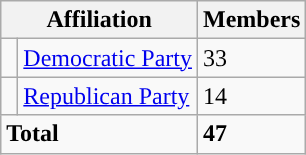<table class="wikitable">
<tr>
<th colspan="2">Affiliation</th>
<th>Members</th>
</tr>
<tr>
<td style="background-color:"> </td>
<td><a href='#'>Democratic Party</a></td>
<td>33</td>
</tr>
<tr>
<td style="background-color:"> </td>
<td><a href='#'>Republican Party</a></td>
<td>14</td>
</tr>
<tr>
<td colspan=2><strong>Total</strong><br></td>
<td><strong>47</strong></td>
</tr>
</table>
